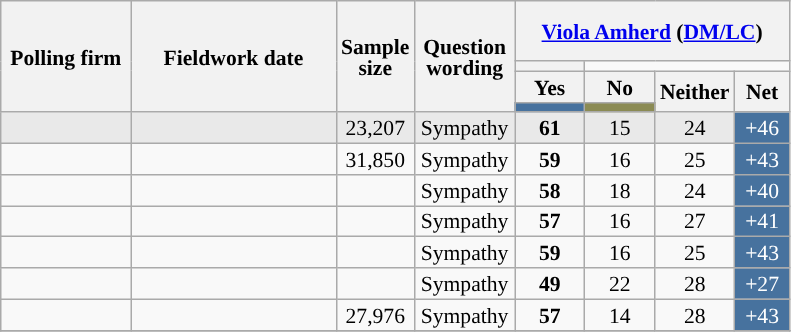<table class="wikitable" style="text-align:center;font-size:90%;line-height:14px;">
<tr style="height:40px;">
<th style="width:80px;" rowspan="4">Polling firm</th>
<th style="width:130px;" rowspan="4">Fieldwork date</th>
<th style="width:35px;" rowspan="4">Sample<br>size</th>
<th style="width:60px;" rowspan="4">Question wording</th>
<th colspan="4"><a href='#'>Viola Amherd</a> (<a href='#'>DM/LC</a>)</th>
</tr>
<tr>
<th style="background:"></th>
</tr>
<tr>
<th style="width:40px;">Yes</th>
<th style="width:40px;">No</th>
<th style="width:30px;" rowspan="2">Neither</th>
<th style="width:30px;" rowspan="2">Net</th>
</tr>
<tr>
<th style="background:#47729E;"></th>
<th style="background:#8B8B54;"></th>
</tr>
<tr style="background:#E9E9E9;">
<td></td>
<td></td>
<td>23,207</td>
<td>Sympathy</td>
<td style="background:#"><strong>61</strong></td>
<td>15</td>
<td>24</td>
<td style="background:#47729E;color:#FFFFFF;">+46</td>
</tr>
<tr>
<td></td>
<td></td>
<td>31,850</td>
<td>Sympathy</td>
<td style="background:#"><strong>59</strong></td>
<td>16</td>
<td>25</td>
<td style="background:#47729E;color:#FFFFFF;">+43</td>
</tr>
<tr>
<td></td>
<td></td>
<td></td>
<td>Sympathy</td>
<td style="background:#"><strong>58</strong></td>
<td>18</td>
<td>24</td>
<td style="background:#47729E;color:#FFFFFF;">+40</td>
</tr>
<tr>
<td></td>
<td></td>
<td></td>
<td>Sympathy</td>
<td style="background:#"><strong>57</strong></td>
<td>16</td>
<td>27</td>
<td style="background:#47729E;color:#FFFFFF;">+41</td>
</tr>
<tr>
<td></td>
<td></td>
<td></td>
<td>Sympathy</td>
<td style="background:#"><strong>59</strong></td>
<td>16</td>
<td>25</td>
<td style="background:#47729E;color:#FFFFFF;">+43</td>
</tr>
<tr>
<td></td>
<td></td>
<td></td>
<td>Sympathy</td>
<td style="background:#"><strong>49</strong></td>
<td>22</td>
<td>28</td>
<td style="background:#47729E;color:#FFFFFF;">+27</td>
</tr>
<tr>
<td></td>
<td></td>
<td>27,976</td>
<td>Sympathy</td>
<td style="background:#"><strong>57</strong></td>
<td>14</td>
<td>28</td>
<td style="background:#47729E;color:#FFFFFF;">+43</td>
</tr>
<tr>
</tr>
</table>
